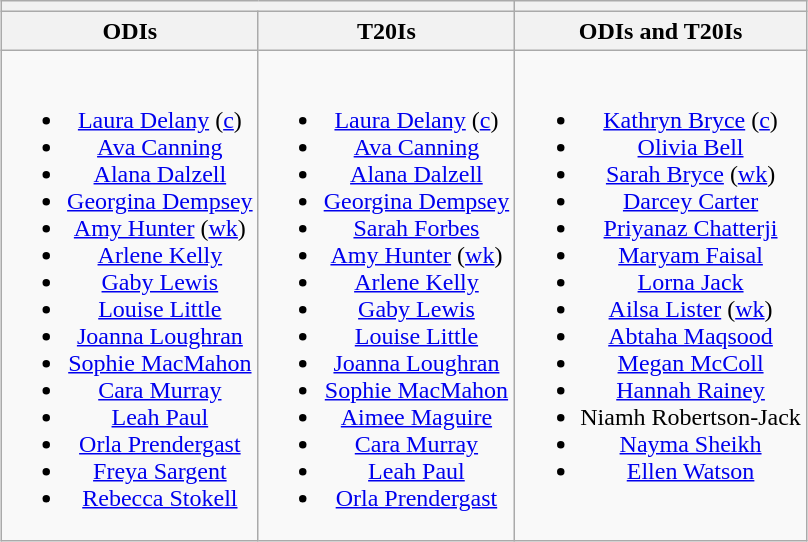<table class="wikitable" style="text-align:center; margin:auto">
<tr>
<th colspan=2></th>
<th></th>
</tr>
<tr>
<th>ODIs</th>
<th>T20Is</th>
<th>ODIs and T20Is</th>
</tr>
<tr style="vertical-align:top">
<td><br><ul><li><a href='#'>Laura Delany</a> (<a href='#'>c</a>)</li><li><a href='#'>Ava Canning</a></li><li><a href='#'>Alana Dalzell</a></li><li><a href='#'>Georgina Dempsey</a></li><li><a href='#'>Amy Hunter</a> (<a href='#'>wk</a>)</li><li><a href='#'>Arlene Kelly</a></li><li><a href='#'>Gaby Lewis</a></li><li><a href='#'>Louise Little</a></li><li><a href='#'>Joanna Loughran</a></li><li><a href='#'>Sophie MacMahon</a></li><li><a href='#'>Cara Murray</a></li><li><a href='#'>Leah Paul</a></li><li><a href='#'>Orla Prendergast</a></li><li><a href='#'>Freya Sargent</a></li><li><a href='#'>Rebecca Stokell</a></li></ul></td>
<td><br><ul><li><a href='#'>Laura Delany</a> (<a href='#'>c</a>)</li><li><a href='#'>Ava Canning</a></li><li><a href='#'>Alana Dalzell</a></li><li><a href='#'>Georgina Dempsey</a></li><li><a href='#'>Sarah Forbes</a></li><li><a href='#'>Amy Hunter</a> (<a href='#'>wk</a>)</li><li><a href='#'>Arlene Kelly</a></li><li><a href='#'>Gaby Lewis</a></li><li><a href='#'>Louise Little</a></li><li><a href='#'>Joanna Loughran</a></li><li><a href='#'>Sophie MacMahon</a></li><li><a href='#'>Aimee Maguire</a></li><li><a href='#'>Cara Murray</a></li><li><a href='#'>Leah Paul</a></li><li><a href='#'>Orla Prendergast</a></li></ul></td>
<td><br><ul><li><a href='#'>Kathryn Bryce</a> (<a href='#'>c</a>)</li><li><a href='#'>Olivia Bell</a></li><li><a href='#'>Sarah Bryce</a> (<a href='#'>wk</a>)</li><li><a href='#'>Darcey Carter</a></li><li><a href='#'>Priyanaz Chatterji</a></li><li><a href='#'>Maryam Faisal</a></li><li><a href='#'>Lorna Jack</a></li><li><a href='#'>Ailsa Lister</a> (<a href='#'>wk</a>)</li><li><a href='#'>Abtaha Maqsood</a></li><li><a href='#'>Megan McColl</a></li><li><a href='#'>Hannah Rainey</a></li><li>Niamh Robertson-Jack</li><li><a href='#'>Nayma Sheikh</a></li><li><a href='#'>Ellen Watson</a></li></ul></td>
</tr>
</table>
